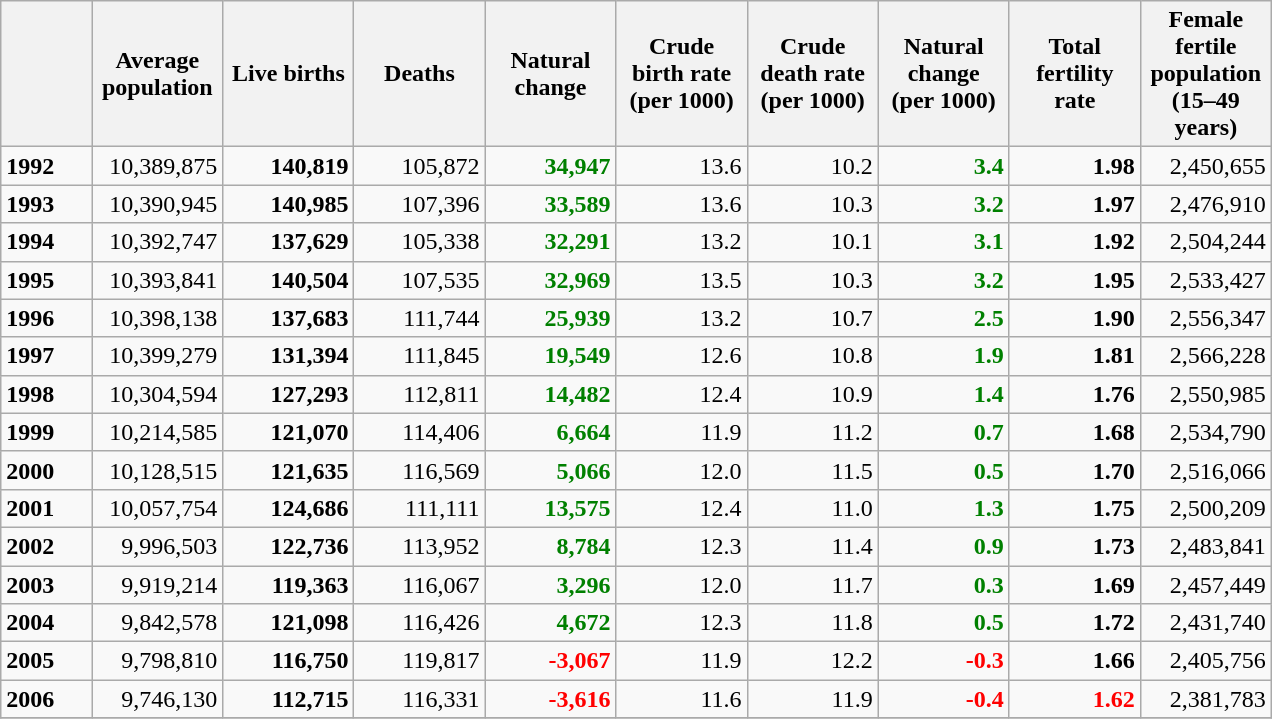<table class="wikitable sortable collapsible">
<tr>
<th style="width:40pt;"></th>
<th style="width:60pt;">Average population</th>
<th style="width:60pt;">Live births</th>
<th style="width:60pt;">Deaths</th>
<th style="width:60pt;">Natural change</th>
<th style="width:60pt;">Crude birth rate (per 1000)</th>
<th style="width:60pt;">Crude death rate (per 1000)</th>
<th style="width:60pt;">Natural change (per 1000)</th>
<th style="width:60pt;">Total fertility rate</th>
<th style="width:60pt;">Female fertile population (15–49 years)</th>
</tr>
<tr>
<td><strong>1992</strong></td>
<td style="text-align:right;">10,389,875</td>
<td style="text-align:right;"><strong>140,819</strong></td>
<td style="text-align:right;">105,872</td>
<td style="text-align:right; color:green;"><strong>34,947</strong></td>
<td style="text-align:right;">13.6</td>
<td style="text-align:right;">10.2</td>
<td style="text-align:right; color:green;"><strong>3.4</strong></td>
<td style="text-align:right;"><strong>1.98</strong></td>
<td style="text-align:right;">2,450,655</td>
</tr>
<tr>
<td><strong>1993</strong></td>
<td style="text-align:right;">10,390,945</td>
<td style="text-align:right;"><strong>140,985</strong></td>
<td style="text-align:right;">107,396</td>
<td style="text-align:right; color:green;"><strong>33,589</strong></td>
<td style="text-align:right;">13.6</td>
<td style="text-align:right;">10.3</td>
<td style="text-align:right; color:green;"><strong>3.2</strong></td>
<td style="text-align:right;"><strong>1.97</strong></td>
<td style="text-align:right;">2,476,910</td>
</tr>
<tr>
<td><strong>1994</strong></td>
<td style="text-align:right;">10,392,747</td>
<td style="text-align:right;"><strong>137,629</strong></td>
<td style="text-align:right;">105,338</td>
<td style="text-align:right; color:green;"><strong>32,291</strong></td>
<td style="text-align:right;">13.2</td>
<td style="text-align:right;">10.1</td>
<td style="text-align:right; color:green;"><strong>3.1</strong></td>
<td style="text-align:right;"><strong>1.92</strong></td>
<td style="text-align:right;">2,504,244</td>
</tr>
<tr>
<td><strong>1995</strong></td>
<td style="text-align:right;">10,393,841</td>
<td style="text-align:right;"><strong>140,504</strong></td>
<td style="text-align:right;">107,535</td>
<td style="text-align:right; color:green;"><strong>32,969</strong></td>
<td style="text-align:right;">13.5</td>
<td style="text-align:right;">10.3</td>
<td style="text-align:right; color:green;"><strong>3.2</strong></td>
<td style="text-align:right;"><strong>1.95</strong></td>
<td style="text-align:right;">2,533,427</td>
</tr>
<tr>
<td><strong>1996</strong></td>
<td style="text-align:right;">10,398,138</td>
<td style="text-align:right;"><strong>137,683</strong></td>
<td style="text-align:right;">111,744</td>
<td style="text-align:right; color:green;"><strong>25,939</strong></td>
<td style="text-align:right;">13.2</td>
<td style="text-align:right;">10.7</td>
<td style="text-align:right; color:green;"><strong>2.5</strong></td>
<td style="text-align:right;"><strong>1.90</strong></td>
<td style="text-align:right;">2,556,347</td>
</tr>
<tr>
<td><strong>1997</strong></td>
<td style="text-align:right;">10,399,279</td>
<td style="text-align:right;"><strong>131,394</strong></td>
<td style="text-align:right;">111,845</td>
<td style="text-align:right; color:green;"><strong>19,549</strong></td>
<td style="text-align:right;">12.6</td>
<td style="text-align:right;">10.8</td>
<td style="text-align:right; color:green;"><strong>1.9</strong></td>
<td style="text-align:right;"><strong>1.81</strong></td>
<td style="text-align:right;">2,566,228</td>
</tr>
<tr>
<td><strong>1998</strong></td>
<td style="text-align:right;">10,304,594</td>
<td style="text-align:right;"><strong>127,293</strong></td>
<td style="text-align:right;">112,811</td>
<td style="text-align:right; color:green;"><strong>14,482</strong></td>
<td style="text-align:right;">12.4</td>
<td style="text-align:right;">10.9</td>
<td style="text-align:right; color:green;"><strong>1.4</strong></td>
<td style="text-align:right;"><strong>1.76</strong></td>
<td style="text-align:right;">2,550,985</td>
</tr>
<tr>
<td><strong>1999</strong></td>
<td style="text-align:right;">10,214,585</td>
<td style="text-align:right;"><strong>121,070</strong></td>
<td style="text-align:right;">114,406</td>
<td style="text-align:right; color:green;"><strong>6,664</strong></td>
<td style="text-align:right;">11.9</td>
<td style="text-align:right;">11.2</td>
<td style="text-align:right; color:green;"><strong>0.7</strong></td>
<td style="text-align:right;"><strong>1.68</strong></td>
<td style="text-align:right;">2,534,790</td>
</tr>
<tr>
<td><strong>2000</strong></td>
<td style="text-align:right;">10,128,515</td>
<td style="text-align:right;"><strong>121,635</strong></td>
<td style="text-align:right;">116,569</td>
<td style="text-align:right; color:green;"><strong>5,066</strong></td>
<td style="text-align:right;">12.0</td>
<td style="text-align:right;">11.5</td>
<td style="text-align:right; color:green;"><strong>0.5</strong></td>
<td style="text-align:right;"><strong>1.70</strong></td>
<td style="text-align:right;">2,516,066</td>
</tr>
<tr>
<td><strong>2001</strong></td>
<td style="text-align:right;">10,057,754</td>
<td style="text-align:right;"><strong>124,686</strong></td>
<td style="text-align:right;">111,111</td>
<td style="text-align:right; color:green;"><strong>13,575</strong></td>
<td style="text-align:right;">12.4</td>
<td style="text-align:right;">11.0</td>
<td style="text-align:right; color:green;"><strong>1.3</strong></td>
<td style="text-align:right;"><strong>1.75</strong></td>
<td style="text-align:right;">2,500,209</td>
</tr>
<tr>
<td><strong>2002</strong></td>
<td style="text-align:right;">9,996,503</td>
<td style="text-align:right;"><strong>122,736</strong></td>
<td style="text-align:right;">113,952</td>
<td style="text-align:right; color:green;"><strong>8,784</strong></td>
<td style="text-align:right;">12.3</td>
<td style="text-align:right;">11.4</td>
<td style="text-align:right; color:green;"><strong>0.9</strong></td>
<td style="text-align:right;"><strong>1.73</strong></td>
<td style="text-align:right;">2,483,841</td>
</tr>
<tr>
<td><strong>2003</strong></td>
<td style="text-align:right;">9,919,214</td>
<td style="text-align:right;"><strong>119,363</strong></td>
<td style="text-align:right;">116,067</td>
<td style="text-align:right; color:green;"><strong>3,296</strong></td>
<td style="text-align:right;">12.0</td>
<td style="text-align:right;">11.7</td>
<td style="text-align:right; color:green;"><strong>0.3</strong></td>
<td style="text-align:right;"><strong>1.69</strong></td>
<td style="text-align:right;">2,457,449</td>
</tr>
<tr>
<td><strong>2004</strong></td>
<td style="text-align:right;">9,842,578</td>
<td style="text-align:right;"><strong>121,098</strong></td>
<td style="text-align:right;">116,426</td>
<td style="text-align:right; color:green;"><strong>4,672</strong></td>
<td style="text-align:right;">12.3</td>
<td style="text-align:right;">11.8</td>
<td style="text-align:right; color:green;"><strong>0.5</strong></td>
<td style="text-align:right;"><strong>1.72</strong></td>
<td style="text-align:right;">2,431,740</td>
</tr>
<tr>
<td><strong>2005</strong></td>
<td style="text-align:right;">9,798,810</td>
<td style="text-align:right;"><strong>116,750</strong></td>
<td style="text-align:right;">119,817</td>
<td style="text-align:right; color:red;"><strong>-3,067</strong></td>
<td style="text-align:right;">11.9</td>
<td style="text-align:right;">12.2</td>
<td style="text-align:right; color:red;"><strong>-0.3</strong></td>
<td style="text-align:right;"><strong>1.66</strong></td>
<td style="text-align:right;">2,405,756</td>
</tr>
<tr>
<td><strong>2006</strong></td>
<td style="text-align:right;">9,746,130</td>
<td style="text-align:right;"><strong>112,715</strong></td>
<td style="text-align:right;">116,331</td>
<td style="text-align:right; color:red;"><strong>-3,616</strong></td>
<td style="text-align:right;">11.6</td>
<td style="text-align:right;">11.9</td>
<td style="text-align:right; color:red;"><strong>-0.4</strong></td>
<td style="text-align:right; color:red;"><strong>1.62</strong></td>
<td style="text-align:right;">2,381,783</td>
</tr>
<tr>
</tr>
</table>
